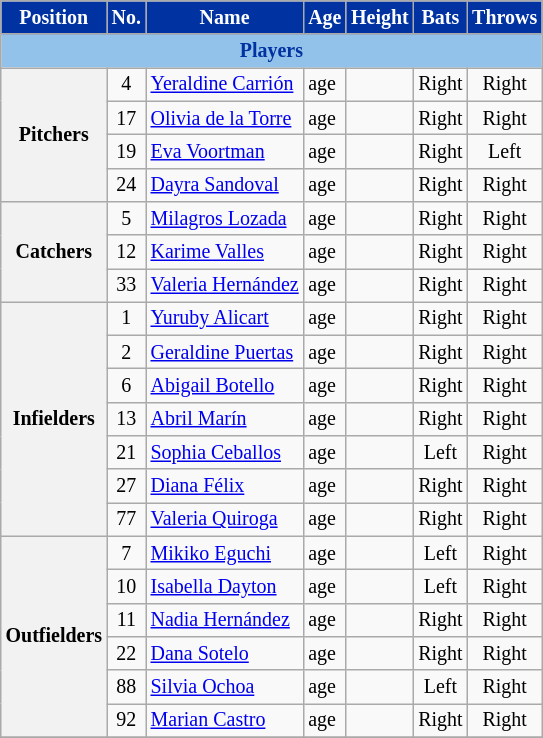<table class="wikitable" style="font-size:smaller">
<tr>
<th style="background-color:#0033A1; color:#FFFFFF;">Position</th>
<th style="background-color:#0033A1; color:#FFFFFF;">No.</th>
<th style="background-color:#0033A1; color:#FFFFFF;">Name</th>
<th style="background-color:#0033A1; color:#FFFFFF;">Age</th>
<th style="background-color:#0033A1; color:#FFFFFF;">Height</th>
<th style="background-color:#0033A1; color:#FFFFFF;">Bats</th>
<th style="background-color:#0033A1; color:#FFFFFF;">Throws</th>
</tr>
<tr>
<th colspan="8" style="background-color:#92C1E9; color:#0033A1;">Players</th>
</tr>
<tr>
<th rowspan="4">Pitchers</th>
<td align="center">4</td>
<td> <a href='#'>Yeraldine Carrión</a></td>
<td>age </td>
<td></td>
<td align="center">Right</td>
<td align="center">Right</td>
</tr>
<tr>
<td align="center">17</td>
<td> <a href='#'>Olivia de la Torre</a></td>
<td>age </td>
<td></td>
<td align="center">Right</td>
<td align="center">Right</td>
</tr>
<tr>
<td align="center">19</td>
<td> <a href='#'>Eva Voortman</a></td>
<td>age </td>
<td></td>
<td align="center">Right</td>
<td align="center">Left</td>
</tr>
<tr>
<td align="center">24</td>
<td> <a href='#'>Dayra Sandoval</a></td>
<td>age </td>
<td></td>
<td align="center">Right</td>
<td align="center">Right</td>
</tr>
<tr>
<th rowspan="3">Catchers</th>
<td align="center">5</td>
<td> <a href='#'>Milagros Lozada</a></td>
<td>age </td>
<td></td>
<td align="center">Right</td>
<td align="center">Right</td>
</tr>
<tr>
<td align="center">12</td>
<td> <a href='#'>Karime Valles</a></td>
<td>age </td>
<td></td>
<td align="center">Right</td>
<td align="center">Right</td>
</tr>
<tr>
<td align="center">33</td>
<td> <a href='#'>Valeria Hernández</a></td>
<td>age </td>
<td></td>
<td align="center">Right</td>
<td align="center">Right</td>
</tr>
<tr>
<th rowspan="7">Infielders</th>
<td align="center">1</td>
<td> <a href='#'>Yuruby Alicart</a></td>
<td>age </td>
<td></td>
<td align="center">Right</td>
<td align="center">Right</td>
</tr>
<tr>
<td align="center">2</td>
<td> <a href='#'>Geraldine Puertas</a></td>
<td>age </td>
<td></td>
<td align="center">Right</td>
<td align="center">Right</td>
</tr>
<tr>
<td align="center">6</td>
<td> <a href='#'>Abigail Botello</a></td>
<td>age </td>
<td></td>
<td align="center">Right</td>
<td align="center">Right</td>
</tr>
<tr>
<td align="center">13</td>
<td> <a href='#'>Abril Marín</a></td>
<td>age </td>
<td></td>
<td align="center">Right</td>
<td align="center">Right</td>
</tr>
<tr>
<td align="center">21</td>
<td> <a href='#'>Sophia Ceballos</a></td>
<td>age </td>
<td></td>
<td align="center">Left</td>
<td align="center">Right</td>
</tr>
<tr>
<td align="center">27</td>
<td> <a href='#'>Diana Félix</a></td>
<td>age </td>
<td></td>
<td align="center">Right</td>
<td align="center">Right</td>
</tr>
<tr>
<td align="center">77</td>
<td> <a href='#'>Valeria Quiroga</a></td>
<td>age </td>
<td></td>
<td align="center">Right</td>
<td align="center">Right</td>
</tr>
<tr>
<th rowspan="6">Outfielders</th>
<td align="center">7</td>
<td> <a href='#'>Mikiko Eguchi</a></td>
<td>age </td>
<td></td>
<td align="center">Left</td>
<td align="center">Right</td>
</tr>
<tr>
<td align="center">10</td>
<td> <a href='#'>Isabella Dayton</a></td>
<td>age </td>
<td></td>
<td align="center">Left</td>
<td align="center">Right</td>
</tr>
<tr>
<td align="center">11</td>
<td> <a href='#'>Nadia Hernández</a></td>
<td>age </td>
<td></td>
<td align="center">Right</td>
<td align="center">Right</td>
</tr>
<tr>
<td align="center">22</td>
<td> <a href='#'>Dana Sotelo</a></td>
<td>age </td>
<td></td>
<td align="center">Right</td>
<td align="center">Right</td>
</tr>
<tr>
<td align="center">88</td>
<td> <a href='#'>Silvia Ochoa</a></td>
<td>age </td>
<td></td>
<td align="center">Left</td>
<td align="center">Right</td>
</tr>
<tr>
<td align="center">92</td>
<td> <a href='#'>Marian Castro</a></td>
<td>age </td>
<td></td>
<td align="center">Right</td>
<td align="center">Right</td>
</tr>
<tr>
</tr>
</table>
